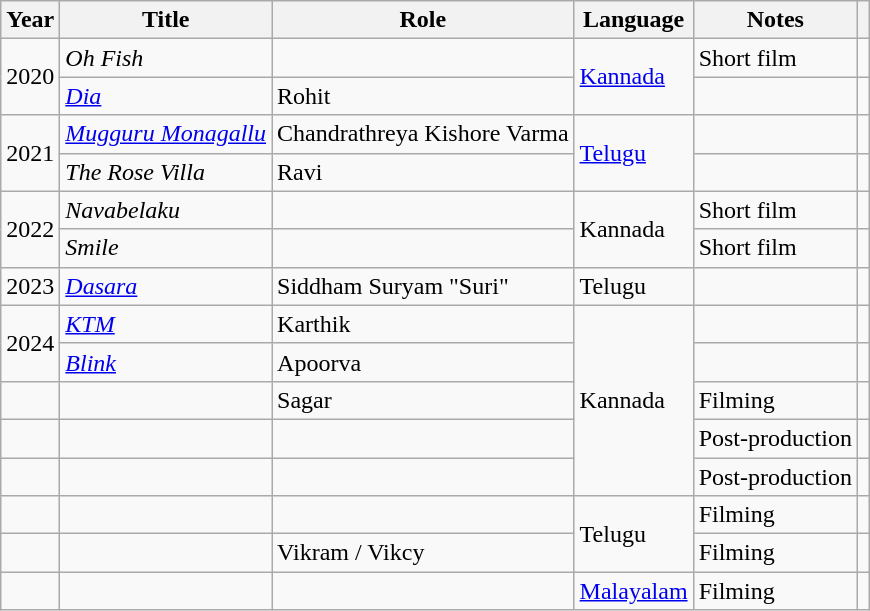<table class="wikitable sortable">
<tr>
<th scope="col">Year</th>
<th scope="col">Title</th>
<th scope="col">Role</th>
<th scope="col">Language</th>
<th scope="col" class="unsortable">Notes</th>
<th scope="col" class="unsortable" ></th>
</tr>
<tr>
<td rowspan="2">2020</td>
<td><em>Oh Fish</em></td>
<td></td>
<td rowspan="2"><a href='#'>Kannada</a></td>
<td>Short film</td>
<td></td>
</tr>
<tr>
<td><em><a href='#'>Dia</a></em></td>
<td>Rohit</td>
<td style="text-align: center;"></td>
<td></td>
</tr>
<tr>
<td rowspan="2">2021</td>
<td><em><a href='#'>Mugguru Monagallu</a></em></td>
<td>Chandrathreya Kishore Varma</td>
<td rowspan="2"><a href='#'>Telugu</a></td>
<td></td>
<td style="text-align: center;"></td>
</tr>
<tr>
<td><em>The Rose Villa</em></td>
<td>Ravi</td>
<td></td>
<td style="text-align: center;"></td>
</tr>
<tr>
<td rowspan="2">2022</td>
<td><em>Navabelaku</em></td>
<td></td>
<td rowspan="2">Kannada</td>
<td>Short film</td>
<td></td>
</tr>
<tr>
<td><em>Smile</em></td>
<td></td>
<td>Short film</td>
<td></td>
</tr>
<tr>
<td>2023</td>
<td><em><a href='#'>Dasara</a></em></td>
<td>Siddham Suryam "Suri"</td>
<td>Telugu</td>
<td></td>
<td style="text-align: center;"></td>
</tr>
<tr>
<td rowspan="2">2024</td>
<td><em><a href='#'>KTM</a></em></td>
<td>Karthik</td>
<td rowspan="5">Kannada</td>
<td></td>
<td style="text-align: center;"></td>
</tr>
<tr>
<td><em><a href='#'>Blink</a></em></td>
<td>Apoorva</td>
<td></td>
<td style="text-align: center;"></td>
</tr>
<tr>
<td></td>
<td></td>
<td>Sagar</td>
<td>Filming</td>
<td style="text-align: center;"></td>
</tr>
<tr>
<td></td>
<td></td>
<td></td>
<td>Post-production</td>
<td style="text-align: center;"></td>
</tr>
<tr>
<td></td>
<td></td>
<td></td>
<td>Post-production</td>
<td style="text-align: center;"></td>
</tr>
<tr>
<td></td>
<td></td>
<td></td>
<td rowspan="2">Telugu</td>
<td>Filming</td>
<td style="text-align: center;"></td>
</tr>
<tr>
<td></td>
<td></td>
<td>Vikram / Vikcy</td>
<td>Filming</td>
<td style="text-align: center;"></td>
</tr>
<tr>
<td></td>
<td></td>
<td></td>
<td><a href='#'>Malayalam</a></td>
<td>Filming</td>
<td style="text-align: center;"></td>
</tr>
</table>
